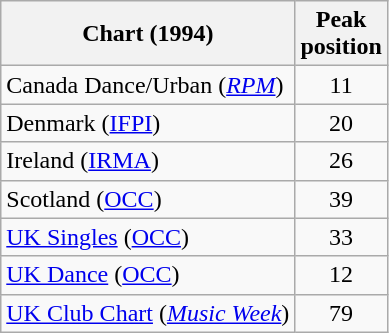<table class="wikitable sortable">
<tr>
<th>Chart (1994)</th>
<th>Peak<br>position</th>
</tr>
<tr>
<td>Canada Dance/Urban (<a href='#'><em>RPM</em></a>)</td>
<td align="center">11</td>
</tr>
<tr>
<td>Denmark (<a href='#'>IFPI</a>)</td>
<td align="center">20</td>
</tr>
<tr>
<td>Ireland (<a href='#'>IRMA</a>)</td>
<td align="center">26</td>
</tr>
<tr>
<td>Scotland (<a href='#'>OCC</a>)</td>
<td align="center">39</td>
</tr>
<tr>
<td><a href='#'>UK Singles</a> (<a href='#'>OCC</a>)</td>
<td align="center">33</td>
</tr>
<tr>
<td><a href='#'>UK Dance</a> (<a href='#'>OCC</a>)</td>
<td align="center">12</td>
</tr>
<tr>
<td><a href='#'>UK Club Chart</a> (<em><a href='#'>Music Week</a></em>)</td>
<td align="center">79</td>
</tr>
</table>
